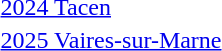<table>
<tr>
<td><a href='#'>2024 Tacen</a></td>
<td></td>
<td></td>
<td></td>
</tr>
<tr>
<td><a href='#'>2025 Vaires-sur-Marne</a></td>
<td></td>
<td></td>
<td></td>
</tr>
</table>
